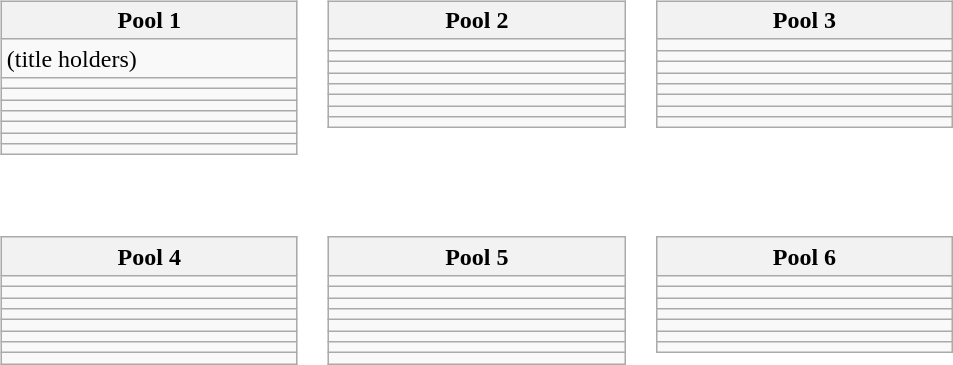<table>
<tr valign=top>
<td><br><table class="wikitable">
<tr>
<th width=190>Pool 1</th>
</tr>
<tr>
<td><strong> </strong> (title holders)</td>
</tr>
<tr>
<td><strong> </strong></td>
</tr>
<tr>
<td><strong> </strong></td>
</tr>
<tr>
<td><strong> </strong></td>
</tr>
<tr>
<td><strong> </strong></td>
</tr>
<tr>
<td></td>
</tr>
<tr>
<td><strong> </strong></td>
</tr>
<tr>
<td></td>
</tr>
</table>
</td>
<td><br><table class="wikitable">
<tr>
<th width=190>Pool 2</th>
</tr>
<tr>
<td></td>
</tr>
<tr>
<td><strong> </strong></td>
</tr>
<tr>
<td><strong> </strong></td>
</tr>
<tr>
<td><strong> </strong></td>
</tr>
<tr>
<td></td>
</tr>
<tr>
<td><strong> </strong></td>
</tr>
<tr>
<td></td>
</tr>
<tr>
<td></td>
</tr>
</table>
</td>
<td><br><table class="wikitable">
<tr>
<th width=190>Pool 3</th>
</tr>
<tr>
<td><strong> </strong></td>
</tr>
<tr>
<td></td>
</tr>
<tr>
<td><strong> </strong></td>
</tr>
<tr>
<td></td>
</tr>
<tr>
<td></td>
</tr>
<tr>
<td></td>
</tr>
<tr>
<td><strong> </strong></td>
</tr>
<tr>
<td><strong> </strong></td>
</tr>
</table>
</td>
</tr>
<tr valign=top>
<td><br><table class="wikitable">
<tr>
<th width=190>Pool 4</th>
</tr>
<tr>
<td></td>
</tr>
<tr>
<td></td>
</tr>
<tr>
<td></td>
</tr>
<tr>
<td></td>
</tr>
<tr>
<td></td>
</tr>
<tr>
<td></td>
</tr>
<tr>
<td></td>
</tr>
<tr>
<td></td>
</tr>
</table>
</td>
<td><br><table class="wikitable">
<tr>
<th width=190>Pool 5</th>
</tr>
<tr>
<td><strong> </strong></td>
</tr>
<tr>
<td></td>
</tr>
<tr>
<td></td>
</tr>
<tr>
<td></td>
</tr>
<tr>
<td></td>
</tr>
<tr>
<td></td>
</tr>
<tr>
<td></td>
</tr>
<tr>
<td></td>
</tr>
</table>
</td>
<td><br><table class="wikitable">
<tr>
<th width=190>Pool 6</th>
</tr>
<tr>
<td></td>
</tr>
<tr>
<td></td>
</tr>
<tr>
<td></td>
</tr>
<tr>
<td></td>
</tr>
<tr>
<td></td>
</tr>
<tr>
<td></td>
</tr>
<tr>
<td></td>
</tr>
</table>
</td>
</tr>
</table>
